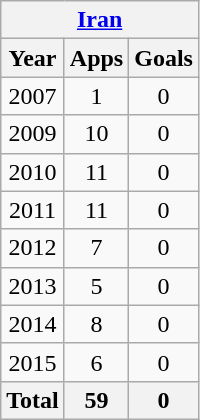<table class="wikitable" style="text-align:center">
<tr>
<th colspan=3><a href='#'>Iran</a></th>
</tr>
<tr>
<th>Year</th>
<th>Apps</th>
<th>Goals</th>
</tr>
<tr>
<td>2007</td>
<td>1</td>
<td>0</td>
</tr>
<tr>
<td>2009</td>
<td>10</td>
<td>0</td>
</tr>
<tr>
<td>2010</td>
<td>11</td>
<td>0</td>
</tr>
<tr>
<td>2011</td>
<td>11</td>
<td>0</td>
</tr>
<tr>
<td>2012</td>
<td>7</td>
<td>0</td>
</tr>
<tr>
<td>2013</td>
<td>5</td>
<td>0</td>
</tr>
<tr>
<td>2014</td>
<td>8</td>
<td>0</td>
</tr>
<tr>
<td>2015</td>
<td>6</td>
<td>0</td>
</tr>
<tr>
<th>Total</th>
<th>59</th>
<th>0</th>
</tr>
</table>
